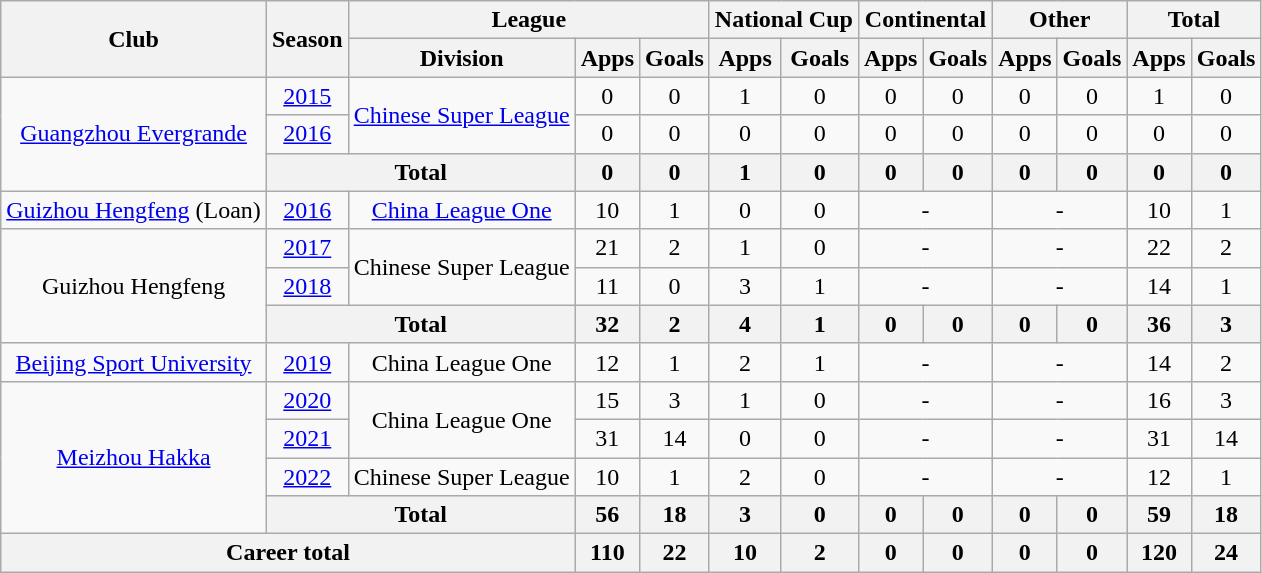<table class="wikitable" style="text-align: center">
<tr>
<th rowspan="2">Club</th>
<th rowspan="2">Season</th>
<th colspan="3">League</th>
<th colspan="2">National Cup</th>
<th colspan="2">Continental</th>
<th colspan="2">Other</th>
<th colspan="2">Total</th>
</tr>
<tr>
<th>Division</th>
<th>Apps</th>
<th>Goals</th>
<th>Apps</th>
<th>Goals</th>
<th>Apps</th>
<th>Goals</th>
<th>Apps</th>
<th>Goals</th>
<th>Apps</th>
<th>Goals</th>
</tr>
<tr>
<td rowspan=3><a href='#'>Guangzhou Evergrande</a></td>
<td><a href='#'>2015</a></td>
<td rowspan="2"><a href='#'>Chinese Super League</a></td>
<td>0</td>
<td>0</td>
<td>1</td>
<td>0</td>
<td>0</td>
<td>0</td>
<td>0</td>
<td>0</td>
<td>1</td>
<td>0</td>
</tr>
<tr>
<td><a href='#'>2016</a></td>
<td>0</td>
<td>0</td>
<td>0</td>
<td>0</td>
<td>0</td>
<td>0</td>
<td>0</td>
<td>0</td>
<td>0</td>
<td>0</td>
</tr>
<tr>
<th colspan="2"><strong>Total</strong></th>
<th>0</th>
<th>0</th>
<th>1</th>
<th>0</th>
<th>0</th>
<th>0</th>
<th>0</th>
<th>0</th>
<th>0</th>
<th>0</th>
</tr>
<tr>
<td><a href='#'>Guizhou Hengfeng</a> (Loan)</td>
<td><a href='#'>2016</a></td>
<td><a href='#'>China League One</a></td>
<td>10</td>
<td>1</td>
<td>0</td>
<td>0</td>
<td colspan="2">-</td>
<td colspan="2">-</td>
<td>10</td>
<td>1</td>
</tr>
<tr>
<td rowspan=3>Guizhou Hengfeng</td>
<td><a href='#'>2017</a></td>
<td rowspan="2">Chinese Super League</td>
<td>21</td>
<td>2</td>
<td>1</td>
<td>0</td>
<td colspan="2">-</td>
<td colspan="2">-</td>
<td>22</td>
<td>2</td>
</tr>
<tr>
<td><a href='#'>2018</a></td>
<td>11</td>
<td>0</td>
<td>3</td>
<td>1</td>
<td colspan="2">-</td>
<td colspan="2">-</td>
<td>14</td>
<td>1</td>
</tr>
<tr>
<th colspan="2"><strong>Total</strong></th>
<th>32</th>
<th>2</th>
<th>4</th>
<th>1</th>
<th>0</th>
<th>0</th>
<th>0</th>
<th>0</th>
<th>36</th>
<th>3</th>
</tr>
<tr>
<td><a href='#'>Beijing Sport University</a></td>
<td><a href='#'>2019</a></td>
<td>China League One</td>
<td>12</td>
<td>1</td>
<td>2</td>
<td>1</td>
<td colspan="2">-</td>
<td colspan="2">-</td>
<td>14</td>
<td>2</td>
</tr>
<tr>
<td rowspan=4><a href='#'>Meizhou Hakka</a></td>
<td><a href='#'>2020</a></td>
<td rowspan=2>China League One</td>
<td>15</td>
<td>3</td>
<td>1</td>
<td>0</td>
<td colspan="2">-</td>
<td colspan="2">-</td>
<td>16</td>
<td>3</td>
</tr>
<tr>
<td><a href='#'>2021</a></td>
<td>31</td>
<td>14</td>
<td>0</td>
<td>0</td>
<td colspan="2">-</td>
<td colspan="2">-</td>
<td>31</td>
<td>14</td>
</tr>
<tr>
<td><a href='#'>2022</a></td>
<td>Chinese Super League</td>
<td>10</td>
<td>1</td>
<td>2</td>
<td>0</td>
<td colspan="2">-</td>
<td colspan="2">-</td>
<td>12</td>
<td>1</td>
</tr>
<tr>
<th colspan="2"><strong>Total</strong></th>
<th>56</th>
<th>18</th>
<th>3</th>
<th>0</th>
<th>0</th>
<th>0</th>
<th>0</th>
<th>0</th>
<th>59</th>
<th>18</th>
</tr>
<tr>
<th colspan=3>Career total</th>
<th>110</th>
<th>22</th>
<th>10</th>
<th>2</th>
<th>0</th>
<th>0</th>
<th>0</th>
<th>0</th>
<th>120</th>
<th>24</th>
</tr>
</table>
